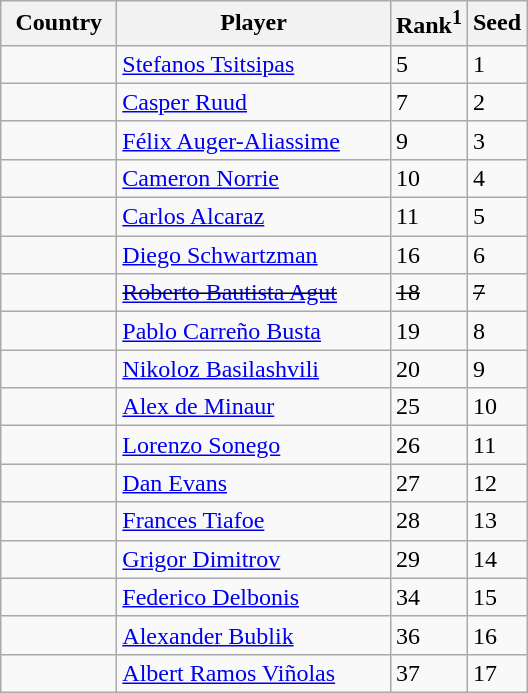<table class=wikitable>
<tr>
<th width="70">Country</th>
<th width="175">Player</th>
<th>Rank<sup>1</sup></th>
<th>Seed</th>
</tr>
<tr>
<td></td>
<td><a href='#'>Stefanos Tsitsipas</a></td>
<td>5</td>
<td>1</td>
</tr>
<tr>
<td></td>
<td><a href='#'>Casper Ruud</a></td>
<td>7</td>
<td>2</td>
</tr>
<tr>
<td></td>
<td><a href='#'>Félix Auger-Aliassime</a></td>
<td>9</td>
<td>3</td>
</tr>
<tr>
<td></td>
<td><a href='#'>Cameron Norrie</a></td>
<td>10</td>
<td>4</td>
</tr>
<tr>
<td></td>
<td><a href='#'>Carlos Alcaraz</a></td>
<td>11</td>
<td>5</td>
</tr>
<tr>
<td></td>
<td><a href='#'>Diego Schwartzman</a></td>
<td>16</td>
<td>6</td>
</tr>
<tr>
<td><s></s></td>
<td><s><a href='#'>Roberto Bautista Agut</a></s></td>
<td><s>18</s></td>
<td><s>7</s></td>
</tr>
<tr>
<td></td>
<td><a href='#'>Pablo Carreño Busta</a></td>
<td>19</td>
<td>8</td>
</tr>
<tr>
<td></td>
<td><a href='#'>Nikoloz Basilashvili</a></td>
<td>20</td>
<td>9</td>
</tr>
<tr>
<td></td>
<td><a href='#'>Alex de Minaur</a></td>
<td>25</td>
<td>10</td>
</tr>
<tr>
<td></td>
<td><a href='#'>Lorenzo Sonego</a></td>
<td>26</td>
<td>11</td>
</tr>
<tr>
<td></td>
<td><a href='#'>Dan Evans</a></td>
<td>27</td>
<td>12</td>
</tr>
<tr>
<td></td>
<td><a href='#'>Frances Tiafoe</a></td>
<td>28</td>
<td>13</td>
</tr>
<tr>
<td></td>
<td><a href='#'>Grigor Dimitrov</a></td>
<td>29</td>
<td>14</td>
</tr>
<tr>
<td></td>
<td><a href='#'>Federico Delbonis</a></td>
<td>34</td>
<td>15</td>
</tr>
<tr>
<td></td>
<td><a href='#'>Alexander Bublik</a></td>
<td>36</td>
<td>16</td>
</tr>
<tr>
<td></td>
<td><a href='#'>Albert Ramos Viñolas</a></td>
<td>37</td>
<td>17</td>
</tr>
</table>
